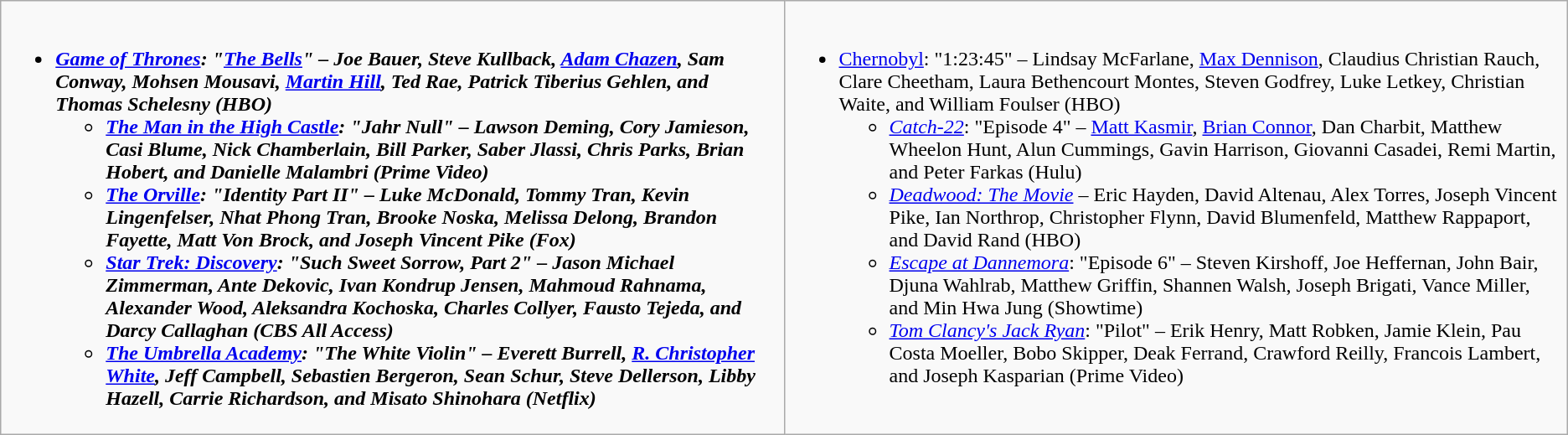<table class="wikitable">
<tr>
<td style="vertical-align:top;" width="50%"><br><ul><li><strong><em><a href='#'>Game of Thrones</a><em>: "<a href='#'>The Bells</a>" – Joe Bauer, Steve Kullback, <a href='#'>Adam Chazen</a>, Sam Conway, Mohsen Mousavi, <a href='#'>Martin Hill</a>, Ted Rae, Patrick Tiberius Gehlen, and Thomas Schelesny (HBO)<strong><ul><li></em><a href='#'>The Man in the High Castle</a><em>: "Jahr Null" – Lawson Deming, Cory Jamieson, Casi Blume, Nick Chamberlain, Bill Parker, Saber Jlassi, Chris Parks, Brian Hobert, and Danielle Malambri (Prime Video)</li><li></em><a href='#'>The Orville</a><em>: "Identity Part II" – Luke McDonald, Tommy Tran, Kevin Lingenfelser, Nhat Phong Tran, Brooke Noska, Melissa Delong, Brandon Fayette, Matt Von Brock, and Joseph Vincent Pike (Fox)</li><li></em><a href='#'>Star Trek: Discovery</a><em>: "Such Sweet Sorrow, Part 2" – Jason Michael Zimmerman, Ante Dekovic, Ivan Kondrup Jensen, Mahmoud Rahnama, Alexander Wood, Aleksandra Kochoska, Charles Collyer, Fausto Tejeda, and Darcy Callaghan (CBS All Access)</li><li></em><a href='#'>The Umbrella Academy</a><em>: "The White Violin" – Everett Burrell, <a href='#'>R. Christopher White</a>, Jeff Campbell, Sebastien Bergeron, Sean Schur, Steve Dellerson, Libby Hazell, Carrie Richardson, and Misato Shinohara (Netflix)</li></ul></li></ul></td>
<td style="vertical-align:top;" width="50%"><br><ul><li></em></strong><a href='#'>Chernobyl</a></em>: "1:23:45" – Lindsay McFarlane, <a href='#'>Max Dennison</a>, Claudius Christian Rauch, Clare Cheetham, Laura Bethencourt Montes, Steven Godfrey, Luke Letkey, Christian Waite, and William Foulser (HBO)</strong><ul><li><em><a href='#'>Catch-22</a></em>: "Episode 4" – <a href='#'>Matt Kasmir</a>, <a href='#'>Brian Connor</a>, Dan Charbit, Matthew Wheelon Hunt, Alun Cummings, Gavin Harrison, Giovanni Casadei, Remi Martin, and Peter Farkas (Hulu)</li><li><em><a href='#'>Deadwood: The Movie</a></em> – Eric Hayden, David Altenau, Alex Torres, Joseph Vincent Pike, Ian Northrop, Christopher Flynn, David Blumenfeld, Matthew Rappaport, and David Rand (HBO)</li><li><em><a href='#'>Escape at Dannemora</a></em>: "Episode 6" – Steven Kirshoff, Joe Heffernan, John Bair, Djuna Wahlrab, Matthew Griffin, Shannen Walsh, Joseph Brigati, Vance Miller, and Min Hwa Jung (Showtime)</li><li><em><a href='#'>Tom Clancy's Jack Ryan</a></em>: "Pilot" – Erik Henry, Matt Robken, Jamie Klein, Pau Costa Moeller, Bobo Skipper, Deak Ferrand, Crawford Reilly, Francois Lambert, and Joseph Kasparian (Prime Video)</li></ul></li></ul></td>
</tr>
</table>
